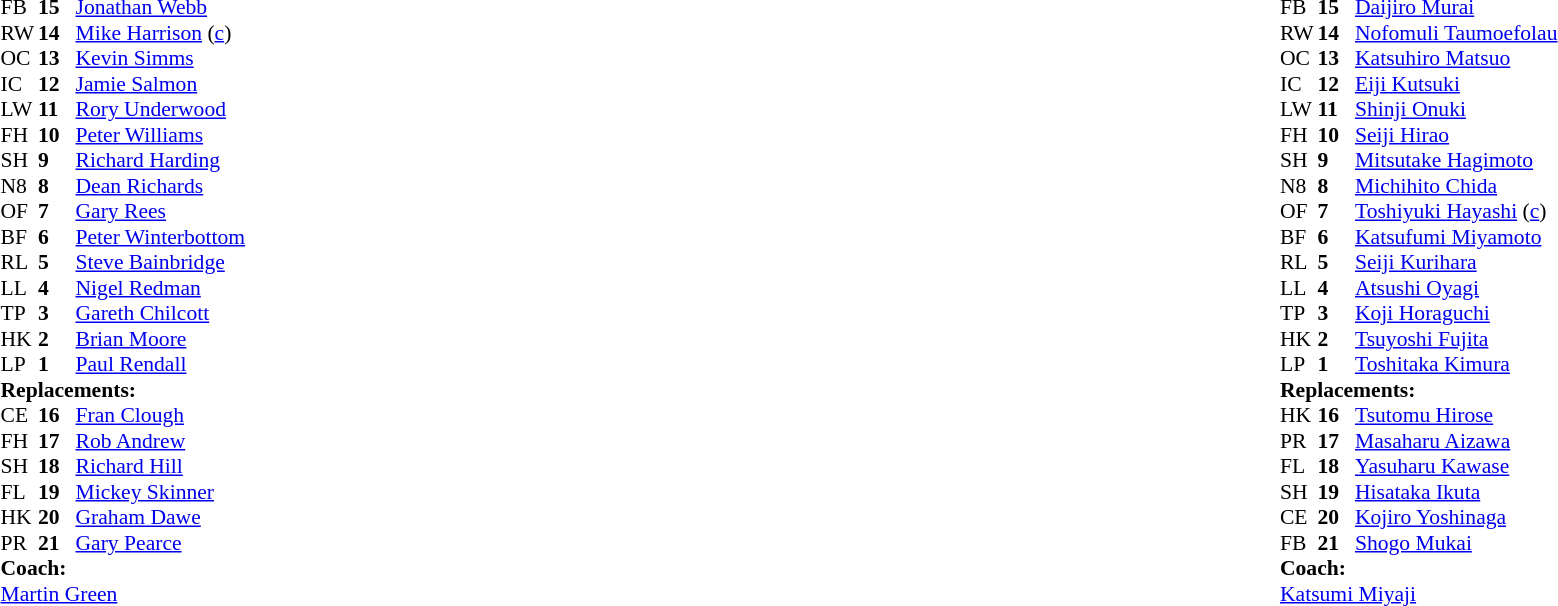<table width="100%">
<tr>
<td valign="top" width="50%"><br><table style="font-size: 90%" cellspacing="0" cellpadding="0">
<tr>
<th width="25"></th>
<th width="25"></th>
</tr>
<tr>
</tr>
<tr>
<td>FB</td>
<td><strong>15</strong></td>
<td><a href='#'>Jonathan Webb</a></td>
</tr>
<tr>
<td>RW</td>
<td><strong>14</strong></td>
<td><a href='#'>Mike Harrison</a> (<a href='#'>c</a>) </td>
</tr>
<tr>
<td>OC</td>
<td><strong>13</strong></td>
<td><a href='#'>Kevin Simms</a></td>
<td></td>
<td></td>
</tr>
<tr>
<td>IC</td>
<td><strong>12</strong></td>
<td><a href='#'>Jamie Salmon</a></td>
</tr>
<tr>
<td>LW</td>
<td><strong>11</strong></td>
<td><a href='#'>Rory Underwood</a></td>
</tr>
<tr>
<td>FH</td>
<td><strong>10</strong></td>
<td><a href='#'>Peter Williams</a></td>
</tr>
<tr>
<td>SH</td>
<td><strong>9</strong></td>
<td><a href='#'>Richard Harding</a></td>
</tr>
<tr>
<td>N8</td>
<td><strong>8</strong></td>
<td><a href='#'>Dean Richards</a></td>
</tr>
<tr>
<td>OF</td>
<td><strong>7</strong></td>
<td><a href='#'>Gary Rees</a></td>
</tr>
<tr>
<td>BF</td>
<td><strong>6</strong></td>
<td><a href='#'>Peter Winterbottom</a></td>
</tr>
<tr>
<td>RL</td>
<td><strong>5</strong></td>
<td><a href='#'>Steve Bainbridge</a></td>
</tr>
<tr>
<td>LL</td>
<td><strong>4</strong></td>
<td><a href='#'>Nigel Redman</a></td>
</tr>
<tr>
<td>TP</td>
<td><strong>3</strong></td>
<td><a href='#'>Gareth Chilcott</a></td>
</tr>
<tr>
<td>HK</td>
<td><strong>2</strong></td>
<td><a href='#'>Brian Moore</a></td>
</tr>
<tr>
<td>LP</td>
<td><strong>1</strong></td>
<td><a href='#'>Paul Rendall</a></td>
</tr>
<tr>
<td colspan=3><strong>Replacements:</strong></td>
</tr>
<tr>
<td>CE</td>
<td><strong>16</strong></td>
<td><a href='#'>Fran Clough</a></td>
<td></td>
<td></td>
</tr>
<tr>
<td>FH</td>
<td><strong>17</strong></td>
<td><a href='#'>Rob Andrew</a></td>
<td></td>
<td></td>
</tr>
<tr>
<td>SH</td>
<td><strong>18</strong></td>
<td><a href='#'>Richard Hill</a></td>
</tr>
<tr>
<td>FL</td>
<td><strong>19</strong></td>
<td><a href='#'>Mickey Skinner</a></td>
</tr>
<tr>
<td>HK</td>
<td><strong>20</strong></td>
<td><a href='#'>Graham Dawe</a></td>
</tr>
<tr>
<td>PR</td>
<td><strong>21</strong></td>
<td><a href='#'>Gary Pearce</a></td>
</tr>
<tr>
<td colspan=3><strong>Coach:</strong></td>
</tr>
<tr>
<td colspan="4"> <a href='#'>Martin Green</a></td>
</tr>
</table>
</td>
<td valign="top"></td>
<td valign="top" width="50%"><br><table style="font-size: 90%" cellspacing="0" cellpadding="0" align="center">
<tr>
<th width="25"></th>
<th width="25"></th>
</tr>
<tr>
<td>FB</td>
<td><strong>15</strong></td>
<td><a href='#'>Daijiro Murai</a></td>
</tr>
<tr>
<td>RW</td>
<td><strong>14</strong></td>
<td><a href='#'>Nofomuli Taumoefolau</a></td>
</tr>
<tr>
<td>OC</td>
<td><strong>13</strong></td>
<td><a href='#'>Katsuhiro Matsuo</a></td>
</tr>
<tr>
<td>IC</td>
<td><strong>12</strong></td>
<td><a href='#'>Eiji Kutsuki</a></td>
</tr>
<tr>
<td>LW</td>
<td><strong>11</strong></td>
<td><a href='#'>Shinji Onuki</a></td>
</tr>
<tr>
<td>FH</td>
<td><strong>10</strong></td>
<td><a href='#'>Seiji Hirao</a></td>
</tr>
<tr>
<td>SH</td>
<td><strong>9</strong></td>
<td><a href='#'>Mitsutake Hagimoto</a></td>
</tr>
<tr>
<td>N8</td>
<td><strong>8</strong></td>
<td><a href='#'>Michihito Chida</a></td>
</tr>
<tr>
<td>OF</td>
<td><strong>7</strong></td>
<td><a href='#'>Toshiyuki Hayashi</a> (<a href='#'>c</a>)</td>
</tr>
<tr>
<td>BF</td>
<td><strong>6</strong></td>
<td><a href='#'>Katsufumi Miyamoto</a></td>
</tr>
<tr>
<td>RL</td>
<td><strong>5</strong></td>
<td><a href='#'>Seiji Kurihara</a></td>
</tr>
<tr>
<td>LL</td>
<td><strong>4</strong></td>
<td><a href='#'>Atsushi Oyagi</a></td>
</tr>
<tr>
<td>TP</td>
<td><strong>3</strong></td>
<td><a href='#'>Koji Horaguchi</a></td>
</tr>
<tr>
<td>HK</td>
<td><strong>2</strong></td>
<td><a href='#'>Tsuyoshi Fujita</a></td>
</tr>
<tr>
<td>LP</td>
<td><strong>1</strong></td>
<td><a href='#'>Toshitaka Kimura</a></td>
</tr>
<tr>
<td colspan=3><strong>Replacements:</strong></td>
</tr>
<tr>
<td>HK</td>
<td><strong>16</strong></td>
<td><a href='#'>Tsutomu Hirose</a></td>
</tr>
<tr>
<td>PR</td>
<td><strong>17</strong></td>
<td><a href='#'>Masaharu Aizawa</a></td>
</tr>
<tr>
<td>FL</td>
<td><strong>18</strong></td>
<td><a href='#'>Yasuharu Kawase</a></td>
</tr>
<tr>
<td>SH</td>
<td><strong>19</strong></td>
<td><a href='#'>Hisataka Ikuta</a></td>
</tr>
<tr>
<td>CE</td>
<td><strong>20</strong></td>
<td><a href='#'>Kojiro Yoshinaga</a></td>
</tr>
<tr>
<td>FB</td>
<td><strong>21</strong></td>
<td><a href='#'>Shogo Mukai</a></td>
</tr>
<tr>
<td colspan=3><strong>Coach:</strong></td>
</tr>
<tr>
<td colspan="4"> <a href='#'>Katsumi Miyaji</a></td>
</tr>
</table>
</td>
</tr>
</table>
